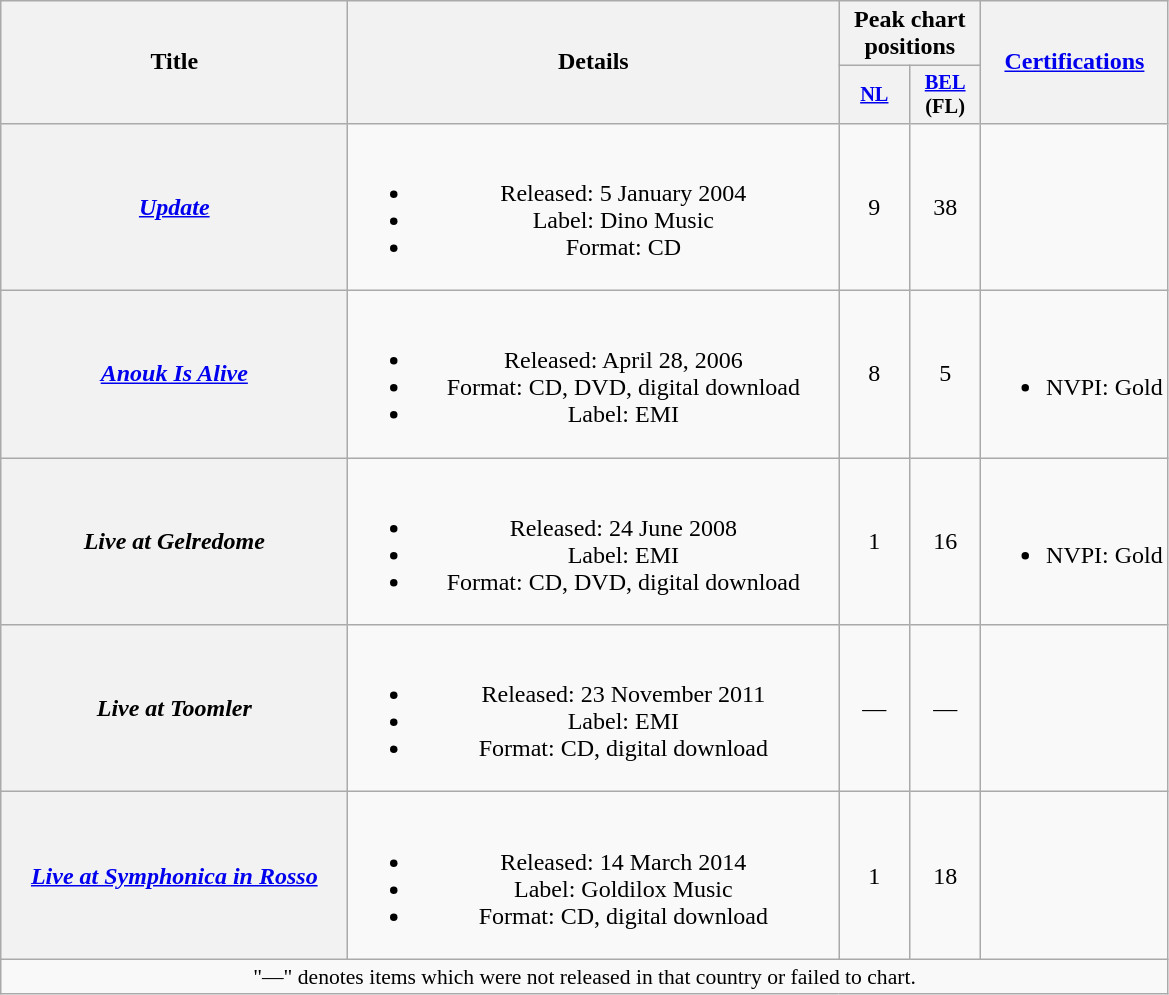<table class="wikitable plainrowheaders" style="text-align:center;" border="1">
<tr>
<th scope="col" rowspan="2" style="width:14em;">Title</th>
<th scope="col" rowspan="2" style="width:20em;">Details</th>
<th scope="col" colspan="2">Peak chart positions</th>
<th scope="col" rowspan="2"><a href='#'>Certifications</a></th>
</tr>
<tr>
<th scope="col" style="width:3em;font-size:85%;"><a href='#'>NL</a><br></th>
<th scope="col" style="width:3em;font-size:85%;"><a href='#'>BEL</a><br>(FL)<br></th>
</tr>
<tr>
<th scope="row"><em><a href='#'>Update</a></em></th>
<td><br><ul><li>Released: 5 January 2004</li><li>Label: Dino Music</li><li>Format: CD</li></ul></td>
<td>9</td>
<td>38</td>
<td></td>
</tr>
<tr>
<th scope="row"><em><a href='#'>Anouk Is Alive</a></em></th>
<td><br><ul><li>Released: April 28, 2006</li><li>Format: CD, DVD, digital download</li><li>Label: EMI</li></ul></td>
<td>8</td>
<td>5</td>
<td><br><ul><li>NVPI: Gold</li></ul></td>
</tr>
<tr>
<th scope="row"><em>Live at Gelredome</em></th>
<td><br><ul><li>Released: 24 June 2008</li><li>Label: EMI</li><li>Format: CD, DVD, digital download</li></ul></td>
<td>1</td>
<td>16</td>
<td><br><ul><li>NVPI: Gold</li></ul></td>
</tr>
<tr>
<th scope="row"><em>Live at Toomler</em></th>
<td><br><ul><li>Released: 23 November 2011</li><li>Label: EMI</li><li>Format: CD, digital download</li></ul></td>
<td>—</td>
<td>—</td>
<td></td>
</tr>
<tr>
<th scope="row"><em><a href='#'>Live at Symphonica in Rosso</a></em></th>
<td><br><ul><li>Released: 14 March 2014</li><li>Label: Goldilox Music</li><li>Format: CD, digital download</li></ul></td>
<td>1</td>
<td>18</td>
<td></td>
</tr>
<tr>
<td colspan="14" style="font-size:90%">"—" denotes items which were not released in that country or failed to chart.</td>
</tr>
</table>
